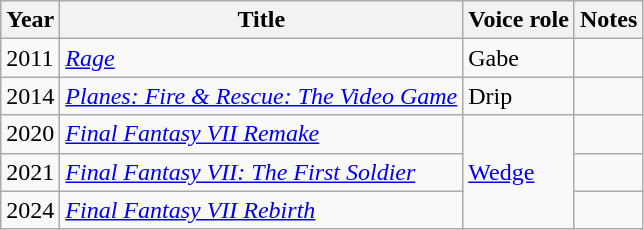<table class="wikitable sortable">
<tr>
<th>Year</th>
<th>Title</th>
<th>Voice role</th>
<th class="unsortable">Notes</th>
</tr>
<tr>
<td>2011</td>
<td><em><a href='#'>Rage</a></em></td>
<td>Gabe</td>
<td></td>
</tr>
<tr>
<td>2014</td>
<td><em><a href='#'>Planes: Fire & Rescue: The Video Game</a></em></td>
<td>Drip</td>
<td></td>
</tr>
<tr>
<td>2020</td>
<td><em><a href='#'>Final Fantasy VII Remake</a></em></td>
<td rowspan="3"><a href='#'>Wedge</a></td>
<td></td>
</tr>
<tr>
<td>2021</td>
<td><em><a href='#'>Final Fantasy VII: The First Soldier</a></em></td>
<td></td>
</tr>
<tr>
<td>2024</td>
<td><em><a href='#'>Final Fantasy VII Rebirth</a></em></td>
<td></td>
</tr>
</table>
